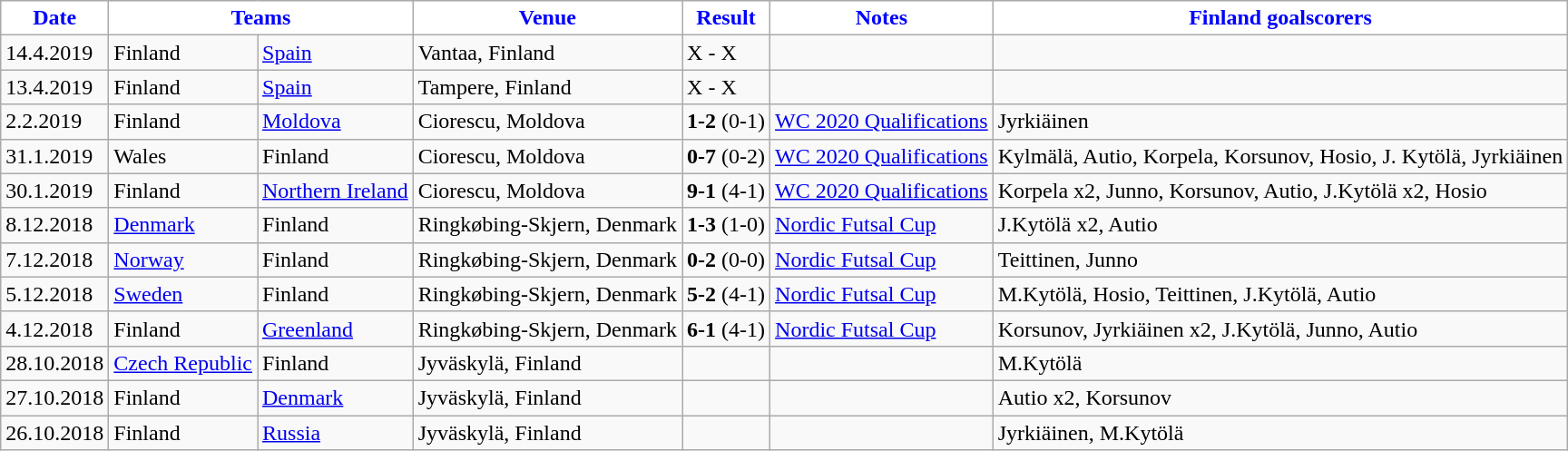<table class="wikitable">
<tr>
<th style="background:white; color:blue;">Date</th>
<th colspan="2" style="background:white; color:blue;">Teams</th>
<th style="background:white; color:blue;">Venue</th>
<th style="background:white; color:blue;">Result</th>
<th style="background:white; color:blue;">Notes</th>
<th style="background:white; color:blue;">Finland goalscorers</th>
</tr>
<tr>
<td>14.4.2019</td>
<td>Finland</td>
<td> <a href='#'>Spain</a></td>
<td>Vantaa, Finland</td>
<td>X - X</td>
<td></td>
<td></td>
</tr>
<tr>
<td>13.4.2019</td>
<td>Finland</td>
<td> <a href='#'>Spain</a></td>
<td>Tampere, Finland</td>
<td>X - X</td>
<td></td>
<td></td>
</tr>
<tr>
<td>2.2.2019</td>
<td>Finland</td>
<td> <a href='#'>Moldova</a></td>
<td>Ciorescu, Moldova</td>
<td><strong>1-2</strong> (0-1)</td>
<td><a href='#'>WC 2020 Qualifications</a></td>
<td>Jyrkiäinen</td>
</tr>
<tr>
<td>31.1.2019</td>
<td> Wales</td>
<td>Finland</td>
<td>Ciorescu, Moldova</td>
<td><strong>0-7</strong> (0-2)</td>
<td><a href='#'>WC 2020 Qualifications</a></td>
<td>Kylmälä, Autio, Korpela, Korsunov, Hosio, J. Kytölä, Jyrkiäinen</td>
</tr>
<tr>
<td>30.1.2019</td>
<td>Finland</td>
<td><a href='#'>Northern Ireland</a></td>
<td>Ciorescu, Moldova</td>
<td><strong>9-1</strong> (4-1)</td>
<td><a href='#'>WC 2020 Qualifications</a></td>
<td>Korpela x2, Junno, Korsunov, Autio, J.Kytölä x2, Hosio</td>
</tr>
<tr>
<td>8.12.2018</td>
<td><a href='#'>Denmark</a></td>
<td>Finland</td>
<td>Ringkøbing-Skjern, Denmark</td>
<td><strong>1-3</strong> (1-0)</td>
<td><a href='#'>Nordic Futsal Cup</a></td>
<td>J.Kytölä x2, Autio</td>
</tr>
<tr>
<td>7.12.2018</td>
<td><a href='#'>Norway</a></td>
<td>Finland</td>
<td>Ringkøbing-Skjern, Denmark</td>
<td><strong>0-2</strong> (0-0)</td>
<td><a href='#'>Nordic Futsal Cup</a></td>
<td>Teittinen, Junno</td>
</tr>
<tr>
<td>5.12.2018</td>
<td> <a href='#'>Sweden</a></td>
<td>Finland</td>
<td>Ringkøbing-Skjern, Denmark</td>
<td><strong>5-2</strong> (4-1)</td>
<td><a href='#'>Nordic Futsal Cup</a></td>
<td>M.Kytölä, Hosio, Teittinen, J.Kytölä, Autio</td>
</tr>
<tr>
<td>4.12.2018</td>
<td>Finland</td>
<td><a href='#'>Greenland</a></td>
<td>Ringkøbing-Skjern, Denmark</td>
<td><strong>6-1</strong> (4-1)</td>
<td><a href='#'>Nordic Futsal Cup</a></td>
<td>Korsunov, Jyrkiäinen x2, J.Kytölä, Junno, Autio</td>
</tr>
<tr>
<td>28.10.2018</td>
<td> <a href='#'>Czech Republic</a></td>
<td>Finland</td>
<td>Jyväskylä, Finland</td>
<td></td>
<td></td>
<td>M.Kytölä</td>
</tr>
<tr>
<td>27.10.2018</td>
<td>Finland</td>
<td><a href='#'>Denmark</a></td>
<td>Jyväskylä, Finland</td>
<td></td>
<td></td>
<td>Autio x2, Korsunov</td>
</tr>
<tr>
<td>26.10.2018</td>
<td>Finland</td>
<td> <a href='#'>Russia</a></td>
<td>Jyväskylä, Finland</td>
<td></td>
<td></td>
<td>Jyrkiäinen, M.Kytölä</td>
</tr>
</table>
